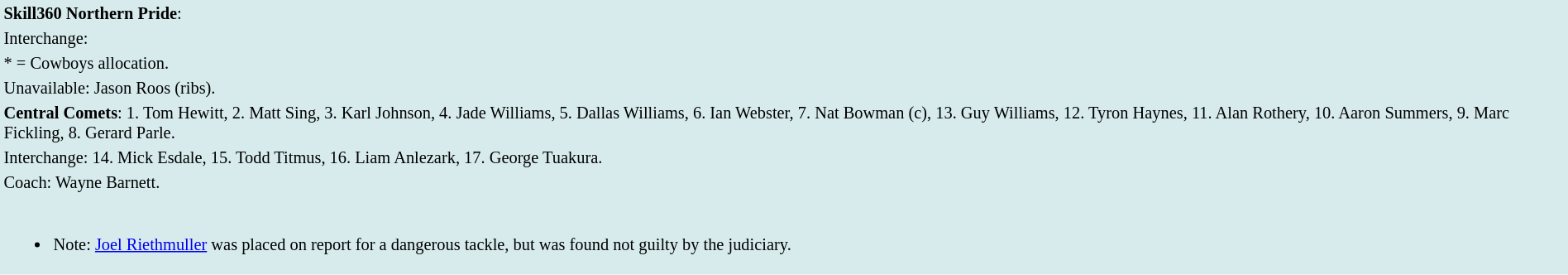<table style="background:#d7ebed; font-size:85%; width:100%;">
<tr>
<td><strong>Skill360 Northern Pride</strong>:             </td>
</tr>
<tr>
<td>Interchange:    </td>
</tr>
<tr>
<td>* = Cowboys allocation.</td>
</tr>
<tr>
<td>Unavailable: Jason Roos (ribs).</td>
</tr>
<tr>
<td><strong>Central Comets</strong>: 1. Tom Hewitt, 2. Matt Sing, 3. Karl Johnson, 4. Jade Williams, 5. Dallas Williams, 6. Ian Webster, 7. Nat Bowman (c), 13. Guy Williams, 12. Tyron Haynes, 11. Alan Rothery, 10. Aaron Summers, 9. Marc Fickling, 8. Gerard Parle.</td>
</tr>
<tr>
<td>Interchange: 14. Mick Esdale, 15. Todd Titmus, 16. Liam Anlezark, 17. George Tuakura.</td>
</tr>
<tr>
<td>Coach: Wayne Barnett.</td>
</tr>
<tr>
<td><br><ul><li>Note: <a href='#'>Joel Riethmuller</a> was placed on report for a dangerous tackle, but was found not guilty by the judiciary.</li></ul></td>
</tr>
</table>
